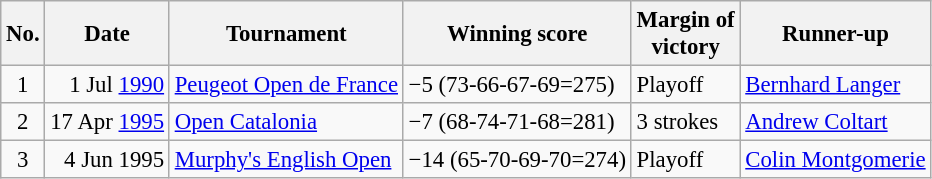<table class="wikitable" style="font-size:95%;">
<tr>
<th>No.</th>
<th>Date</th>
<th>Tournament</th>
<th>Winning score</th>
<th>Margin of<br>victory</th>
<th>Runner-up</th>
</tr>
<tr>
<td align=center>1</td>
<td align=right>1 Jul <a href='#'>1990</a></td>
<td><a href='#'>Peugeot Open de France</a></td>
<td>−5 (73-66-67-69=275)</td>
<td>Playoff</td>
<td> <a href='#'>Bernhard Langer</a></td>
</tr>
<tr>
<td align=center>2</td>
<td align=right>17 Apr <a href='#'>1995</a></td>
<td><a href='#'>Open Catalonia</a></td>
<td>−7 (68-74-71-68=281)</td>
<td>3 strokes</td>
<td> <a href='#'>Andrew Coltart</a></td>
</tr>
<tr>
<td align=center>3</td>
<td align=right>4 Jun 1995</td>
<td><a href='#'>Murphy's English Open</a></td>
<td>−14 (65-70-69-70=274)</td>
<td>Playoff</td>
<td> <a href='#'>Colin Montgomerie</a></td>
</tr>
</table>
